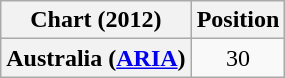<table class="wikitable plainrowheaders" style="text-align:center">
<tr>
<th scope="col">Chart (2012)</th>
<th scope="col">Position</th>
</tr>
<tr>
<th scope="row">Australia (<a href='#'>ARIA</a>)</th>
<td>30</td>
</tr>
</table>
